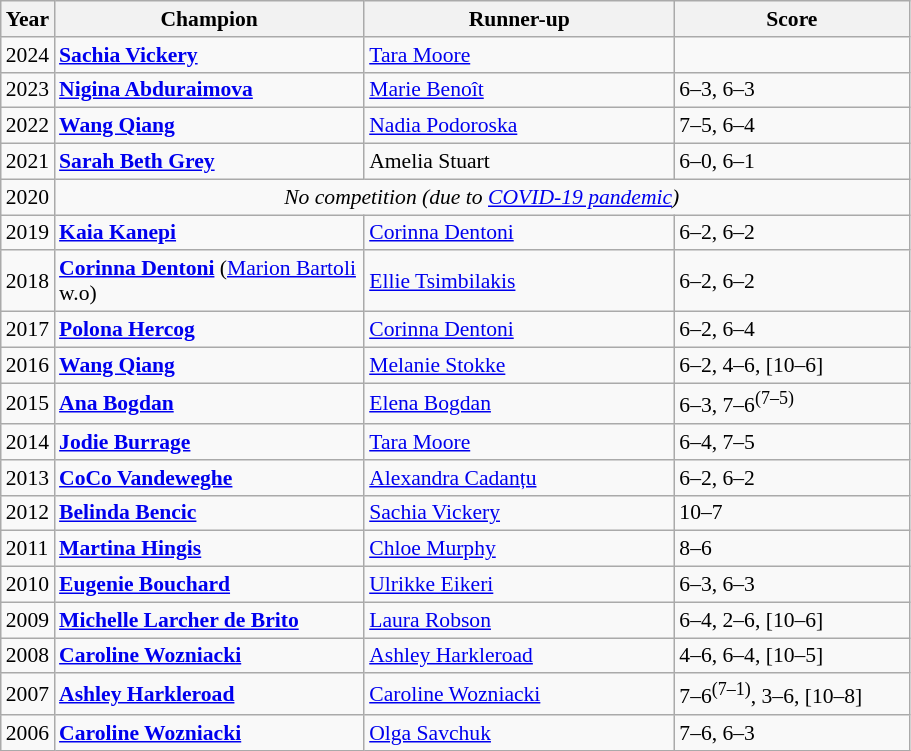<table class="wikitable" style="font-size:90%">
<tr>
<th>Year</th>
<th width="200">Champion</th>
<th width="200">Runner-up</th>
<th width="150">Score</th>
</tr>
<tr>
<td>2024</td>
<td> <strong><a href='#'>Sachia Vickery</a></strong></td>
<td> <a href='#'>Tara Moore</a></td>
<td></td>
</tr>
<tr>
<td>2023</td>
<td> <strong><a href='#'>Nigina Abduraimova</a></strong></td>
<td> <a href='#'>Marie Benoît</a></td>
<td>6–3, 6–3</td>
</tr>
<tr>
<td>2022</td>
<td> <strong><a href='#'>Wang Qiang</a></strong></td>
<td> <a href='#'>Nadia Podoroska</a></td>
<td>7–5, 6–4</td>
</tr>
<tr>
<td>2021</td>
<td> <strong><a href='#'>Sarah Beth Grey</a></strong></td>
<td> Amelia Stuart</td>
<td>6–0, 6–1</td>
</tr>
<tr>
<td>2020</td>
<td colspan="3" style="text-align:center;"><em>No competition (due to <a href='#'>COVID-19 pandemic</a>)</em></td>
</tr>
<tr>
<td>2019</td>
<td> <strong><a href='#'>Kaia Kanepi</a></strong></td>
<td> <a href='#'>Corinna Dentoni</a></td>
<td>6–2, 6–2</td>
</tr>
<tr>
<td>2018</td>
<td><strong><a href='#'>Corinna Dentoni</a></strong> (<a href='#'>Marion Bartoli</a> w.o)</td>
<td> <a href='#'>Ellie Tsimbilakis</a></td>
<td>6–2, 6–2</td>
</tr>
<tr>
<td>2017</td>
<td> <strong><a href='#'>Polona Hercog</a></strong></td>
<td> <a href='#'>Corinna Dentoni</a></td>
<td>6–2, 6–4</td>
</tr>
<tr>
<td>2016</td>
<td> <strong><a href='#'>Wang Qiang</a></strong></td>
<td> <a href='#'>Melanie Stokke</a></td>
<td>6–2, 4–6, [10–6]</td>
</tr>
<tr>
<td>2015</td>
<td> <strong><a href='#'>Ana Bogdan</a></strong></td>
<td> <a href='#'>Elena Bogdan</a></td>
<td>6–3, 7–6<sup>(7–5)</sup></td>
</tr>
<tr>
<td>2014</td>
<td> <strong><a href='#'>Jodie Burrage</a></strong></td>
<td> <a href='#'>Tara Moore</a></td>
<td>6–4, 7–5</td>
</tr>
<tr>
<td>2013</td>
<td> <strong><a href='#'>CoCo Vandeweghe</a></strong></td>
<td> <a href='#'>Alexandra Cadanțu</a></td>
<td>6–2, 6–2</td>
</tr>
<tr>
<td>2012</td>
<td> <strong><a href='#'>Belinda Bencic</a></strong></td>
<td> <a href='#'>Sachia Vickery</a></td>
<td>10–7</td>
</tr>
<tr>
<td>2011</td>
<td> <strong><a href='#'>Martina Hingis</a></strong></td>
<td> <a href='#'>Chloe Murphy</a></td>
<td>8–6</td>
</tr>
<tr>
<td>2010</td>
<td> <strong><a href='#'>Eugenie Bouchard</a></strong></td>
<td> <a href='#'>Ulrikke Eikeri</a></td>
<td>6–3, 6–3</td>
</tr>
<tr>
<td>2009</td>
<td> <strong><a href='#'>Michelle Larcher de Brito</a></strong></td>
<td> <a href='#'>Laura Robson</a></td>
<td>6–4, 2–6, [10–6]</td>
</tr>
<tr>
<td>2008</td>
<td> <strong><a href='#'>Caroline Wozniacki</a></strong></td>
<td> <a href='#'>Ashley Harkleroad</a></td>
<td>4–6, 6–4, [10–5]</td>
</tr>
<tr>
<td>2007</td>
<td> <strong><a href='#'>Ashley Harkleroad</a></strong></td>
<td> <a href='#'>Caroline Wozniacki</a></td>
<td>7–6<sup>(7–1)</sup>, 3–6, [10–8]</td>
</tr>
<tr>
<td>2006</td>
<td> <strong><a href='#'>Caroline Wozniacki</a></strong></td>
<td> <a href='#'>Olga Savchuk</a></td>
<td>7–6, 6–3</td>
</tr>
</table>
